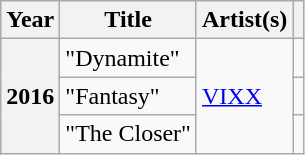<table class="wikitable plainrowheaders">
<tr>
<th scope="col">Year</th>
<th scope="col">Title</th>
<th scope="col">Artist(s)</th>
<th scope="col"></th>
</tr>
<tr>
<th rowspan="3" scope="row">2016</th>
<td>"Dynamite"</td>
<td rowspan="3"><a href='#'>VIXX</a></td>
<td Style="text-align:center"></td>
</tr>
<tr>
<td>"Fantasy"</td>
<td Style="text-align:center"></td>
</tr>
<tr>
<td>"The Closer"</td>
<td Style="text-align:center"></td>
</tr>
</table>
